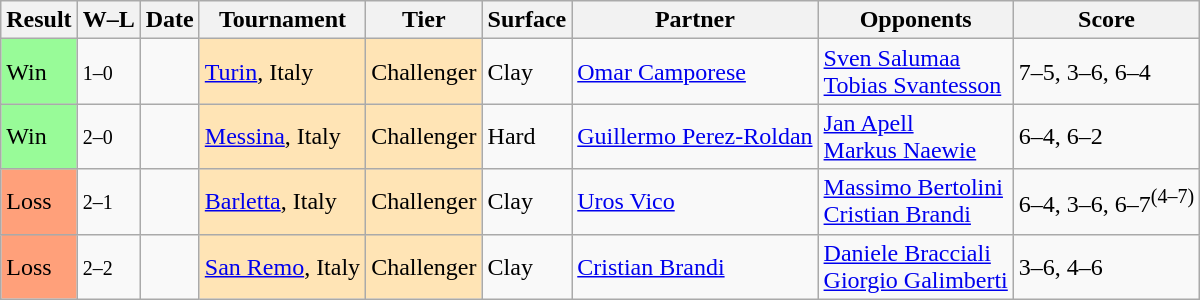<table class="sortable wikitable">
<tr>
<th>Result</th>
<th class="unsortable">W–L</th>
<th>Date</th>
<th>Tournament</th>
<th>Tier</th>
<th>Surface</th>
<th>Partner</th>
<th>Opponents</th>
<th class="unsortable">Score</th>
</tr>
<tr>
<td style="background:#98fb98;">Win</td>
<td><small>1–0</small></td>
<td></td>
<td style="background:moccasin;"><a href='#'>Turin</a>, Italy</td>
<td style="background:moccasin;">Challenger</td>
<td>Clay</td>
<td> <a href='#'>Omar Camporese</a></td>
<td> <a href='#'>Sven Salumaa</a> <br>  <a href='#'>Tobias Svantesson</a></td>
<td>7–5, 3–6, 6–4</td>
</tr>
<tr>
<td style="background:#98fb98;">Win</td>
<td><small>2–0</small></td>
<td></td>
<td style="background:moccasin;"><a href='#'>Messina</a>, Italy</td>
<td style="background:moccasin;">Challenger</td>
<td>Hard</td>
<td> <a href='#'>Guillermo Perez-Roldan</a></td>
<td> <a href='#'>Jan Apell</a> <br>  <a href='#'>Markus Naewie</a></td>
<td>6–4, 6–2</td>
</tr>
<tr>
<td style="background:#ffa07a;">Loss</td>
<td><small>2–1</small></td>
<td></td>
<td style="background:moccasin;"><a href='#'>Barletta</a>, Italy</td>
<td style="background:moccasin;">Challenger</td>
<td>Clay</td>
<td> <a href='#'>Uros Vico</a></td>
<td> <a href='#'>Massimo Bertolini</a> <br>  <a href='#'>Cristian Brandi</a></td>
<td>6–4, 3–6, 6–7<sup>(4–7)</sup></td>
</tr>
<tr>
<td style="background:#ffa07a;">Loss</td>
<td><small>2–2</small></td>
<td></td>
<td style="background:moccasin;"><a href='#'>San Remo</a>, Italy</td>
<td style="background:moccasin;">Challenger</td>
<td>Clay</td>
<td> <a href='#'>Cristian Brandi</a></td>
<td> <a href='#'>Daniele Bracciali</a> <br>  <a href='#'>Giorgio Galimberti</a></td>
<td>3–6, 4–6</td>
</tr>
</table>
